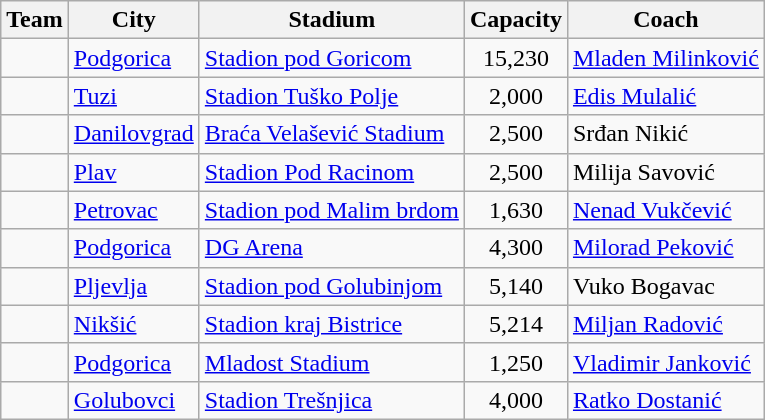<table class="wikitable sortable">
<tr>
<th>Team</th>
<th>City</th>
<th>Stadium</th>
<th>Capacity</th>
<th>Coach</th>
</tr>
<tr>
<td></td>
<td><a href='#'>Podgorica</a></td>
<td><a href='#'>Stadion pod Goricom</a></td>
<td style="text-align:center;">15,230</td>
<td> <a href='#'>Mladen Milinković</a></td>
</tr>
<tr>
<td></td>
<td><a href='#'>Tuzi</a></td>
<td><a href='#'>Stadion Tuško Polje</a></td>
<td style="text-align:center;">2,000</td>
<td> <a href='#'>Edis Mulalić</a></td>
</tr>
<tr>
<td></td>
<td><a href='#'>Danilovgrad</a></td>
<td><a href='#'>Braća Velašević Stadium</a></td>
<td style="text-align:center;">2,500</td>
<td> Srđan Nikić</td>
</tr>
<tr>
<td></td>
<td><a href='#'>Plav</a></td>
<td><a href='#'>Stadion Pod Racinom</a></td>
<td style="text-align:center;">2,500</td>
<td> Milija Savović</td>
</tr>
<tr>
<td></td>
<td><a href='#'>Petrovac</a></td>
<td><a href='#'>Stadion pod Malim brdom</a></td>
<td style="text-align:center;">1,630</td>
<td> <a href='#'>Nenad Vukčević</a></td>
</tr>
<tr>
<td></td>
<td><a href='#'>Podgorica</a></td>
<td><a href='#'>DG Arena</a></td>
<td style="text-align:center;">4,300</td>
<td> <a href='#'>Milorad Peković</a></td>
</tr>
<tr>
<td></td>
<td><a href='#'>Pljevlja</a></td>
<td><a href='#'>Stadion pod Golubinjom</a></td>
<td style="text-align:center;">5,140</td>
<td> Vuko Bogavac</td>
</tr>
<tr>
<td></td>
<td><a href='#'>Nikšić</a></td>
<td><a href='#'>Stadion kraj Bistrice</a></td>
<td style="text-align:center;">5,214</td>
<td> <a href='#'>Miljan Radović</a></td>
</tr>
<tr>
<td></td>
<td><a href='#'>Podgorica</a></td>
<td><a href='#'>Mladost Stadium</a></td>
<td style="text-align:center;">1,250</td>
<td> <a href='#'>Vladimir Janković</a></td>
</tr>
<tr>
<td></td>
<td><a href='#'>Golubovci</a></td>
<td><a href='#'>Stadion Trešnjica</a></td>
<td style="text-align:center;">4,000</td>
<td> <a href='#'>Ratko Dostanić</a></td>
</tr>
</table>
